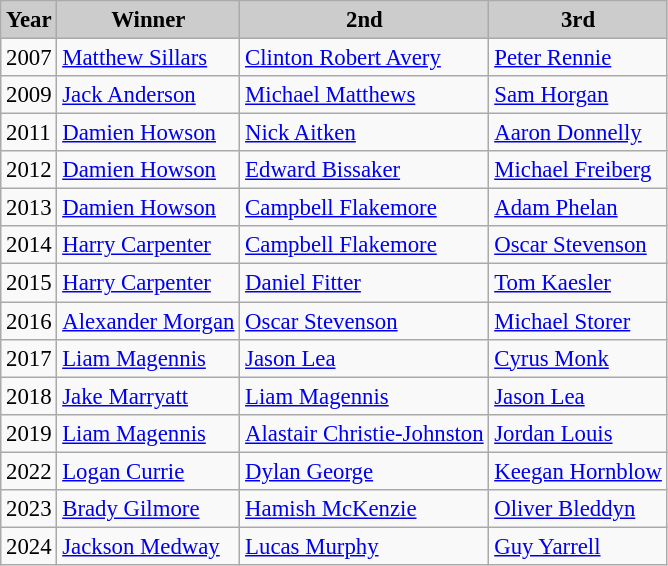<table class="wikitable sortable" style="font-size:95%">
<tr bgcolor="#CCCCCC">
<td align="center"><strong>Year</strong></td>
<td align="center"><strong>Winner</strong></td>
<td align="center"><strong>2nd</strong></td>
<td align="center"><strong>3rd</strong></td>
</tr>
<tr>
<td>2007</td>
<td> <a href='#'>Matthew Sillars</a></td>
<td> <a href='#'>Clinton Robert Avery</a></td>
<td> <a href='#'>Peter Rennie</a></td>
</tr>
<tr>
<td>2009</td>
<td> <a href='#'>Jack Anderson</a></td>
<td> <a href='#'>Michael Matthews</a></td>
<td> <a href='#'>Sam Horgan</a></td>
</tr>
<tr>
<td>2011</td>
<td> <a href='#'>Damien Howson</a></td>
<td> <a href='#'>Nick Aitken</a></td>
<td> <a href='#'>Aaron Donnelly</a></td>
</tr>
<tr>
<td>2012</td>
<td> <a href='#'>Damien Howson</a></td>
<td> <a href='#'>Edward Bissaker</a></td>
<td> <a href='#'>Michael Freiberg</a></td>
</tr>
<tr>
<td>2013</td>
<td> <a href='#'>Damien Howson</a></td>
<td> <a href='#'>Campbell Flakemore</a></td>
<td> <a href='#'>Adam Phelan</a></td>
</tr>
<tr>
<td>2014</td>
<td> <a href='#'>Harry Carpenter</a></td>
<td> <a href='#'>Campbell Flakemore</a></td>
<td> <a href='#'>Oscar Stevenson</a></td>
</tr>
<tr>
<td>2015</td>
<td> <a href='#'>Harry Carpenter</a></td>
<td> <a href='#'>Daniel Fitter</a></td>
<td> <a href='#'>Tom Kaesler</a></td>
</tr>
<tr>
<td>2016</td>
<td> <a href='#'>Alexander Morgan</a></td>
<td> <a href='#'>Oscar Stevenson</a></td>
<td> <a href='#'>Michael Storer</a></td>
</tr>
<tr>
<td>2017</td>
<td> <a href='#'>Liam Magennis</a></td>
<td> <a href='#'>Jason Lea</a></td>
<td> <a href='#'>Cyrus Monk</a></td>
</tr>
<tr>
<td>2018</td>
<td> <a href='#'>Jake Marryatt</a></td>
<td> <a href='#'>Liam Magennis</a></td>
<td> <a href='#'>Jason Lea</a></td>
</tr>
<tr>
<td>2019</td>
<td> <a href='#'>Liam Magennis</a></td>
<td> <a href='#'>Alastair Christie-Johnston</a></td>
<td> <a href='#'>Jordan Louis</a></td>
</tr>
<tr>
<td>2022</td>
<td> <a href='#'>Logan Currie</a></td>
<td> <a href='#'>Dylan George</a></td>
<td> <a href='#'>Keegan Hornblow</a></td>
</tr>
<tr>
<td>2023</td>
<td> <a href='#'>Brady Gilmore</a></td>
<td> <a href='#'>Hamish McKenzie</a></td>
<td> <a href='#'>Oliver Bleddyn</a></td>
</tr>
<tr>
<td>2024</td>
<td> <a href='#'>Jackson Medway</a></td>
<td> <a href='#'>Lucas Murphy</a></td>
<td> <a href='#'>Guy Yarrell</a></td>
</tr>
</table>
